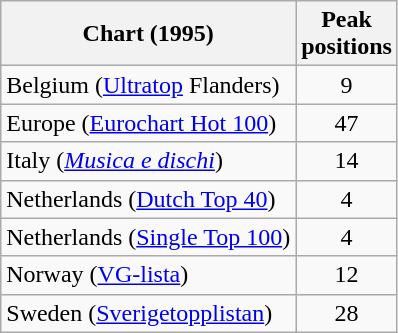<table class="wikitable sortable">
<tr>
<th align="left">Chart (1995)</th>
<th align="center">Peak<br>positions</th>
</tr>
<tr>
<td align="left">Belgium (<a href='#'>Ultratop</a> Flanders)</td>
<td align="center">9</td>
</tr>
<tr>
<td align="left">Europe (<a href='#'>Eurochart Hot 100</a>)</td>
<td align="center">47</td>
</tr>
<tr>
<td align="left">Italy (<em><a href='#'>Musica e dischi</a></em>)</td>
<td align="center">14</td>
</tr>
<tr>
<td align="left">Netherlands (<a href='#'>Dutch Top 40</a>)</td>
<td align="center">4</td>
</tr>
<tr>
<td align="left">Netherlands (<a href='#'>Single Top 100</a>)</td>
<td align="center">4</td>
</tr>
<tr>
<td align="left">Norway (<a href='#'>VG-lista</a>)</td>
<td align="center">12</td>
</tr>
<tr>
<td align="left">Sweden (<a href='#'>Sverigetopplistan</a>)</td>
<td align="center">28</td>
</tr>
</table>
